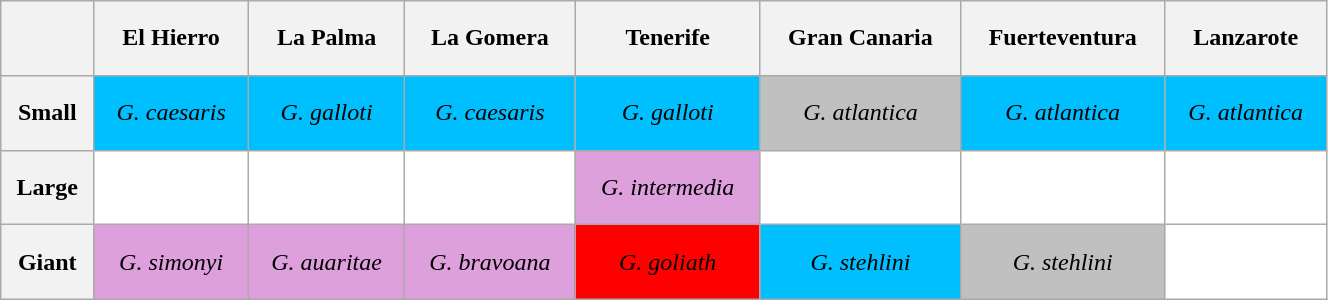<table class="wikitable" style="text-align:center; width:70%; height:200px" border="0">
<tr>
<th></th>
<th>El Hierro</th>
<th>La Palma</th>
<th>La Gomera</th>
<th>Tenerife</th>
<th>Gran Canaria</th>
<th>Fuerteventura</th>
<th>Lanzarote</th>
</tr>
<tr>
<th>Small</th>
<td style="background:DeepSkyBlue"><em>G. caesaris</em></td>
<td style="background:DeepSkyBlue"><em>G. galloti</em></td>
<td style="background:DeepSkyBlue"><em>G. caesaris</em></td>
<td style="background:DeepSkyBlue"><em>G. galloti</em></td>
<td style="background:silver"><em>G. atlantica</em></td>
<td style="background:DeepSkyBlue"><em>G. atlantica</em></td>
<td style="background:DeepSkyBlue"><em>G. atlantica</em></td>
</tr>
<tr>
<th>Large</th>
<td style="background:white"></td>
<td style="background:white"></td>
<td style="background:white"></td>
<td style="background:Plum"><em>G. intermedia</em></td>
<td style="background:white"></td>
<td style="background:white"></td>
<td style="background:white"></td>
</tr>
<tr>
<th>Giant</th>
<td style="background:Plum"><em>G. simonyi</em></td>
<td style="background:Plum"><em>G. auaritae</em></td>
<td style="background:Plum"><em>G. bravoana</em></td>
<td style="background:Red"><em>G. goliath</em></td>
<td style="background:DeepSkyBlue"><em>G. stehlini</em></td>
<td style="background:silver"><em>G. stehlini</em></td>
<td style="background:white"></td>
</tr>
</table>
